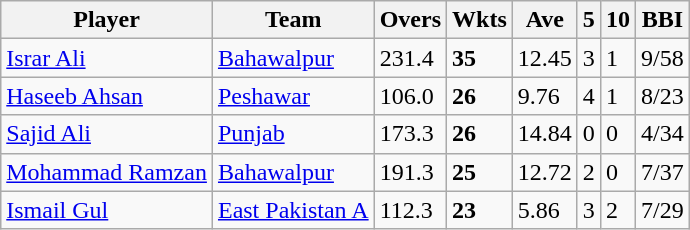<table class="wikitable">
<tr>
<th>Player</th>
<th>Team</th>
<th>Overs</th>
<th>Wkts</th>
<th>Ave</th>
<th>5</th>
<th>10</th>
<th>BBI</th>
</tr>
<tr>
<td><a href='#'>Israr Ali</a></td>
<td><a href='#'>Bahawalpur</a></td>
<td>231.4</td>
<td><strong>35</strong></td>
<td>12.45</td>
<td>3</td>
<td>1</td>
<td>9/58</td>
</tr>
<tr>
<td><a href='#'>Haseeb Ahsan</a></td>
<td><a href='#'>Peshawar</a></td>
<td>106.0</td>
<td><strong>26</strong></td>
<td>9.76</td>
<td>4</td>
<td>1</td>
<td>8/23</td>
</tr>
<tr>
<td><a href='#'>Sajid Ali</a></td>
<td><a href='#'>Punjab</a></td>
<td>173.3</td>
<td><strong>26</strong></td>
<td>14.84</td>
<td>0</td>
<td>0</td>
<td>4/34</td>
</tr>
<tr>
<td><a href='#'>Mohammad Ramzan</a></td>
<td><a href='#'>Bahawalpur</a></td>
<td>191.3</td>
<td><strong>25</strong></td>
<td>12.72</td>
<td>2</td>
<td>0</td>
<td>7/37</td>
</tr>
<tr>
<td><a href='#'>Ismail Gul</a></td>
<td><a href='#'>East Pakistan A</a></td>
<td>112.3</td>
<td><strong>23</strong></td>
<td>5.86</td>
<td>3</td>
<td>2</td>
<td>7/29</td>
</tr>
</table>
